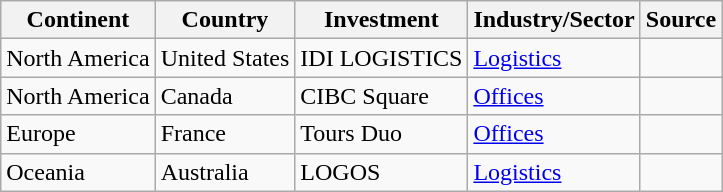<table class="wikitable sortable">
<tr>
<th>Continent</th>
<th>Country</th>
<th>Investment</th>
<th>Industry/Sector</th>
<th>Source</th>
</tr>
<tr>
<td>North America</td>
<td>United States</td>
<td>IDI LOGISTICS</td>
<td><a href='#'>Logistics</a></td>
<td></td>
</tr>
<tr>
<td>North America</td>
<td>Canada</td>
<td>CIBC Square</td>
<td><a href='#'>Offices</a></td>
<td></td>
</tr>
<tr>
<td>Europe</td>
<td>France</td>
<td>Tours Duo</td>
<td><a href='#'>Offices</a></td>
<td></td>
</tr>
<tr>
<td>Oceania</td>
<td>Australia</td>
<td>LOGOS</td>
<td><a href='#'>Logistics</a></td>
<td></td>
</tr>
</table>
